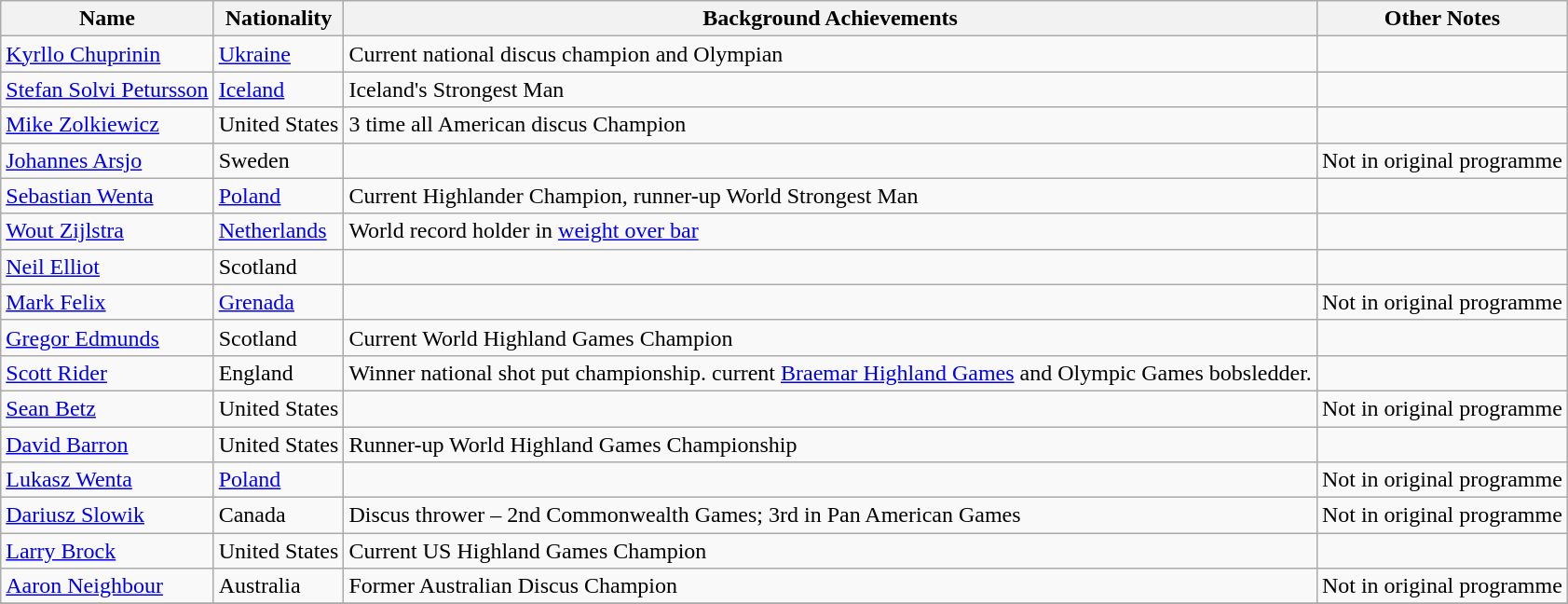<table class="wikitable">
<tr>
<th>Name</th>
<th>Nationality</th>
<th>Background Achievements</th>
<th>Other Notes</th>
</tr>
<tr>
<td><a href='#'>Kyrllo Chuprinin</a></td>
<td> <a href='#'>Ukraine</a></td>
<td>Current national discus champion and Olympian</td>
<td></td>
</tr>
<tr>
<td><a href='#'>Stefan Solvi Petursson</a></td>
<td> <a href='#'>Iceland</a></td>
<td>Iceland's Strongest Man</td>
<td></td>
</tr>
<tr>
<td><a href='#'>Mike Zolkiewicz</a></td>
<td> United States</td>
<td>3 time all American discus Champion</td>
<td></td>
</tr>
<tr>
<td><a href='#'>Johannes Arsjo</a></td>
<td> Sweden</td>
<td></td>
<td>Not in original programme</td>
</tr>
<tr>
<td><a href='#'>Sebastian Wenta</a></td>
<td> <a href='#'>Poland</a></td>
<td>Current Highlander Champion, runner-up World Strongest Man</td>
<td></td>
</tr>
<tr>
<td><a href='#'>Wout Zijlstra</a></td>
<td> <a href='#'>Netherlands</a></td>
<td>World record holder in <a href='#'>weight over bar</a></td>
<td></td>
</tr>
<tr>
<td><a href='#'>Neil Elliot</a></td>
<td> Scotland</td>
<td></td>
<td></td>
</tr>
<tr>
<td><a href='#'>Mark Felix</a></td>
<td> <a href='#'>Grenada</a></td>
<td></td>
<td>Not in original programme</td>
</tr>
<tr>
<td><a href='#'>Gregor Edmunds</a></td>
<td> Scotland</td>
<td>Current World Highland Games Champion</td>
<td></td>
</tr>
<tr>
<td><a href='#'>Scott Rider</a></td>
<td> England</td>
<td>Winner national shot put championship. current <a href='#'>Braemar Highland Games</a> and Olympic Games bobsledder.</td>
<td></td>
</tr>
<tr>
<td><a href='#'>Sean Betz</a></td>
<td> United States</td>
<td></td>
<td>Not in original programme</td>
</tr>
<tr>
<td><a href='#'>David Barron</a></td>
<td> United States</td>
<td>Runner-up World Highland Games Championship</td>
<td></td>
</tr>
<tr>
<td><a href='#'>Lukasz Wenta</a></td>
<td> <a href='#'>Poland</a></td>
<td></td>
<td>Not in original programme</td>
</tr>
<tr>
<td><a href='#'>Dariusz Slowik</a></td>
<td> Canada</td>
<td>Discus thrower – 2nd Commonwealth Games; 3rd in Pan American Games</td>
<td>Not in original programme</td>
</tr>
<tr>
<td><a href='#'>Larry Brock</a></td>
<td> United States</td>
<td>Current US Highland Games Champion</td>
<td></td>
</tr>
<tr>
<td><a href='#'>Aaron Neighbour</a></td>
<td> Australia</td>
<td>Former Australian Discus Champion</td>
<td>Not in original programme</td>
</tr>
<tr>
</tr>
</table>
